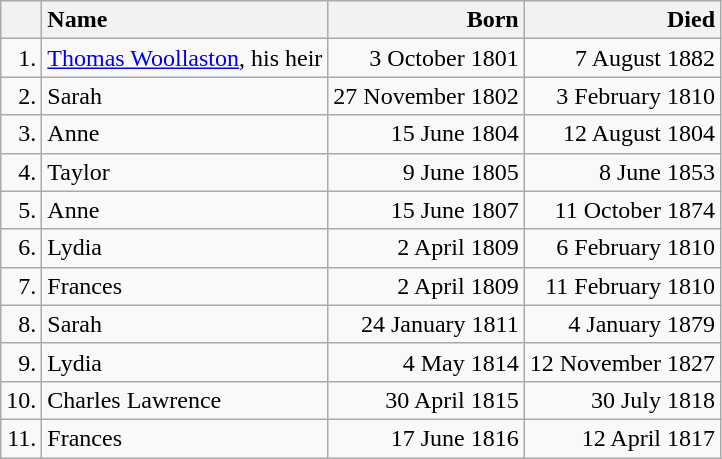<table class="wikitable">
<tr>
<th scope="col" style="text-align: right;"></th>
<th scope="col" style="text-align: left;">Name</th>
<th scope="col" style="text-align: right;">Born</th>
<th scope="col" style="text-align: right;">Died</th>
</tr>
<tr>
<td scope="col" style="text-align: right;">1.</td>
<td><a href='#'>Thomas Woollaston</a>, his heir</td>
<td style="text-align: right;" scope="col">3 October 1801</td>
<td scope="col" style="text-align: right;">7 August 1882</td>
</tr>
<tr>
<td scope="col" style="text-align: right;">2.</td>
<td>Sarah</td>
<td scope="col" style="text-align: right;">27 November 1802</td>
<td scope="col" style="text-align: right;">3 February 1810</td>
</tr>
<tr>
<td scope="col" style="text-align: right;">3.</td>
<td>Anne</td>
<td scope="col" style="text-align: right;">15 June 1804</td>
<td scope="col" style="text-align: right;">12 August 1804</td>
</tr>
<tr>
<td scope="col" style="text-align: right;">4.</td>
<td>Taylor</td>
<td scope="col" style="text-align: right;">9 June 1805</td>
<td scope="col" style="text-align: right;">8 June 1853</td>
</tr>
<tr>
<td scope="col" style="text-align: right;">5.</td>
<td>Anne</td>
<td scope="col" style="text-align: right;">15 June 1807</td>
<td scope="col" style="text-align: right;">11 October 1874</td>
</tr>
<tr>
<td scope="col" style="text-align: right;">6.</td>
<td>Lydia</td>
<td scope="col" style="text-align: right;">2 April 1809</td>
<td scope="col" style="text-align: right;">6 February 1810</td>
</tr>
<tr>
<td scope="col" style="text-align: right;">7.</td>
<td>Frances</td>
<td scope="col" style="text-align: right;">2 April 1809</td>
<td scope="col" style="text-align: right;">11 February 1810</td>
</tr>
<tr>
<td scope="col" style="text-align: right;">8.</td>
<td>Sarah</td>
<td scope="col" style="text-align: right;">24 January 1811</td>
<td scope="col" style="text-align: right;">4 January 1879</td>
</tr>
<tr>
<td scope="col" style="text-align: right;">9.</td>
<td>Lydia</td>
<td scope="col" style="text-align: right;">4 May 1814</td>
<td scope="col" style="text-align: right;">12 November 1827</td>
</tr>
<tr>
<td scope="col" style="text-align: right;">10.</td>
<td>Charles Lawrence</td>
<td scope="col" style="text-align: right;">30 April 1815</td>
<td scope="col" style="text-align: right;">30 July 1818</td>
</tr>
<tr>
<td scope="col" style="text-align: right;">11.</td>
<td>Frances</td>
<td scope="col" style="text-align: right;">17 June 1816</td>
<td scope="col" style="text-align: right;">12 April 1817</td>
</tr>
</table>
